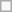<table class=wikitable>
<tr>
<td> </td>
</tr>
</table>
